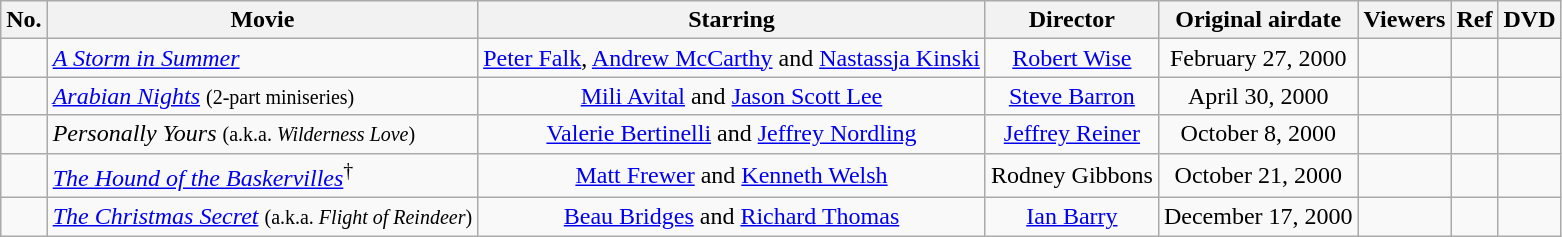<table class="wikitable sortable">
<tr>
<th scope="col">No.</th>
<th scope="col" class="unsortable">Movie</th>
<th scope="col" class="unsortable">Starring</th>
<th scope="col" class="unsortable">Director</th>
<th scope="col" class="unsortable">Original airdate</th>
<th scope="col">Viewers</th>
<th scope="col" class="unsortable">Ref</th>
<th scope="col" class="unsortable">DVD</th>
</tr>
<tr>
<td style="text-align:center;"></td>
<td><em><a href='#'>A Storm in Summer</a></em></td>
<td style="text-align:center;"><a href='#'>Peter Falk</a>, <a href='#'>Andrew McCarthy</a> and <a href='#'>Nastassja Kinski</a></td>
<td style="text-align:center;"><a href='#'>Robert Wise</a></td>
<td style="text-align:center;">February 27, 2000</td>
<td style="text-align:center;"></td>
<td></td>
<td></td>
</tr>
<tr>
<td style="text-align:center;"></td>
<td><em><a href='#'>Arabian Nights</a></em> <small>(2-part miniseries)</small></td>
<td style="text-align:center;"><a href='#'>Mili Avital</a> and <a href='#'>Jason Scott Lee</a></td>
<td style="text-align:center;"><a href='#'>Steve Barron</a></td>
<td style="text-align:center;">April 30, 2000</td>
<td style="text-align:center;"></td>
<td></td>
<td></td>
</tr>
<tr>
<td style="text-align:center;"></td>
<td><em>Personally Yours</em> <small>(a.k.a. <em>Wilderness Love</em>)</small></td>
<td style="text-align:center;"><a href='#'>Valerie Bertinelli</a> and <a href='#'>Jeffrey Nordling</a></td>
<td style="text-align:center;"><a href='#'>Jeffrey Reiner</a></td>
<td style="text-align:center;">October 8, 2000</td>
<td style="text-align:center;"></td>
<td></td>
<td></td>
</tr>
<tr>
<td style="text-align:center;"></td>
<td><em><a href='#'>The Hound of the Baskervilles</a></em><sup>†</sup></td>
<td style="text-align:center;"><a href='#'>Matt Frewer</a> and <a href='#'>Kenneth Welsh</a></td>
<td style="text-align:center;">Rodney Gibbons</td>
<td style="text-align:center;">October 21, 2000</td>
<td style="text-align:center;"></td>
<td></td>
<td></td>
</tr>
<tr>
<td style="text-align:center;"></td>
<td><em><a href='#'>The Christmas Secret</a></em> <small>(a.k.a. <em>Flight of Reindeer</em>)</small></td>
<td style="text-align:center;"><a href='#'>Beau Bridges</a> and <a href='#'>Richard Thomas</a></td>
<td style="text-align:center;"><a href='#'>Ian Barry</a></td>
<td style="text-align:center;">December 17, 2000</td>
<td style="text-align:center;"></td>
<td></td>
<td></td>
</tr>
</table>
